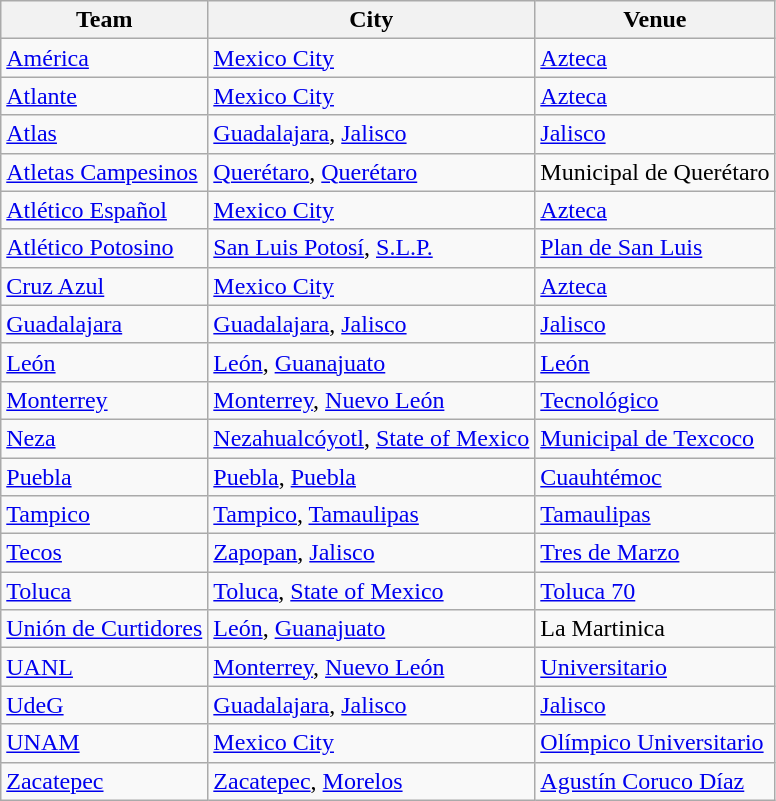<table class="wikitable sortable">
<tr>
<th>Team</th>
<th>City</th>
<th>Venue</th>
</tr>
<tr>
<td><a href='#'>América</a></td>
<td><a href='#'>Mexico City</a></td>
<td><a href='#'>Azteca</a></td>
</tr>
<tr>
<td><a href='#'>Atlante</a></td>
<td><a href='#'>Mexico City</a></td>
<td><a href='#'>Azteca</a></td>
</tr>
<tr>
<td><a href='#'>Atlas</a></td>
<td><a href='#'>Guadalajara</a>, <a href='#'>Jalisco</a></td>
<td><a href='#'>Jalisco</a></td>
</tr>
<tr>
<td><a href='#'>Atletas Campesinos</a></td>
<td><a href='#'>Querétaro</a>, <a href='#'>Querétaro</a></td>
<td>Municipal de Querétaro</td>
</tr>
<tr>
<td><a href='#'>Atlético Español</a></td>
<td><a href='#'>Mexico City</a></td>
<td><a href='#'>Azteca</a></td>
</tr>
<tr>
<td><a href='#'>Atlético Potosino</a></td>
<td><a href='#'>San Luis Potosí</a>, <a href='#'>S.L.P.</a></td>
<td><a href='#'>Plan de San Luis</a></td>
</tr>
<tr>
<td><a href='#'>Cruz Azul</a></td>
<td><a href='#'>Mexico City</a></td>
<td><a href='#'>Azteca</a></td>
</tr>
<tr>
<td><a href='#'>Guadalajara</a></td>
<td><a href='#'>Guadalajara</a>, <a href='#'>Jalisco</a></td>
<td><a href='#'>Jalisco</a></td>
</tr>
<tr>
<td><a href='#'>León</a></td>
<td><a href='#'>León</a>, <a href='#'>Guanajuato</a></td>
<td><a href='#'>León</a></td>
</tr>
<tr>
<td><a href='#'>Monterrey</a></td>
<td><a href='#'>Monterrey</a>, <a href='#'>Nuevo León</a></td>
<td><a href='#'>Tecnológico</a></td>
</tr>
<tr>
<td><a href='#'>Neza</a></td>
<td><a href='#'>Nezahualcóyotl</a>, <a href='#'>State of Mexico</a></td>
<td><a href='#'>Municipal de Texcoco</a></td>
</tr>
<tr>
<td><a href='#'>Puebla</a></td>
<td><a href='#'>Puebla</a>, <a href='#'>Puebla</a></td>
<td><a href='#'>Cuauhtémoc</a></td>
</tr>
<tr>
<td><a href='#'>Tampico</a></td>
<td><a href='#'>Tampico</a>, <a href='#'>Tamaulipas</a></td>
<td><a href='#'>Tamaulipas</a></td>
</tr>
<tr>
<td><a href='#'>Tecos</a></td>
<td><a href='#'>Zapopan</a>, <a href='#'>Jalisco</a></td>
<td><a href='#'>Tres de Marzo</a></td>
</tr>
<tr>
<td><a href='#'>Toluca</a></td>
<td><a href='#'>Toluca</a>, <a href='#'>State of Mexico</a></td>
<td><a href='#'>Toluca 70</a></td>
</tr>
<tr>
<td><a href='#'>Unión de Curtidores</a></td>
<td><a href='#'>León</a>, <a href='#'>Guanajuato</a></td>
<td>La Martinica</td>
</tr>
<tr>
<td><a href='#'>UANL</a></td>
<td><a href='#'>Monterrey</a>, <a href='#'>Nuevo León</a></td>
<td><a href='#'>Universitario</a></td>
</tr>
<tr>
<td><a href='#'>UdeG</a></td>
<td><a href='#'>Guadalajara</a>, <a href='#'>Jalisco</a></td>
<td><a href='#'>Jalisco</a></td>
</tr>
<tr>
<td><a href='#'>UNAM</a></td>
<td><a href='#'>Mexico City</a></td>
<td><a href='#'>Olímpico Universitario</a></td>
</tr>
<tr>
<td><a href='#'>Zacatepec</a></td>
<td><a href='#'>Zacatepec</a>, <a href='#'>Morelos</a></td>
<td><a href='#'>Agustín Coruco Díaz</a></td>
</tr>
</table>
